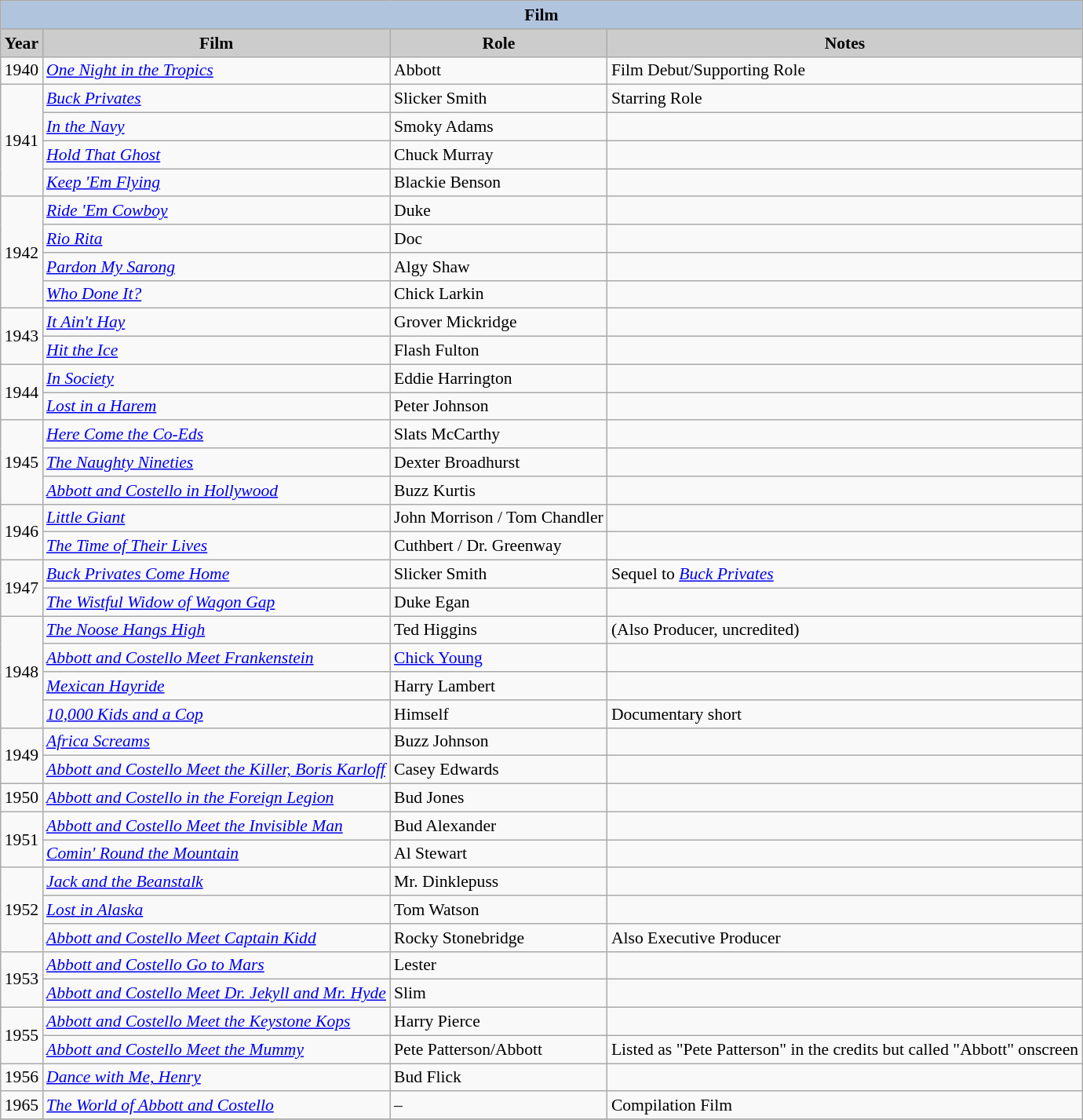<table class="wikitable" style="font-size:90%;">
<tr>
<th colspan=4 style="background:#B0C4DE;">Film</th>
</tr>
<tr align="center">
<th style="background: #CCCCCC;">Year</th>
<th style="background: #CCCCCC;">Film</th>
<th style="background: #CCCCCC;">Role</th>
<th style="background: #CCCCCC;">Notes</th>
</tr>
<tr>
<td>1940</td>
<td><em><a href='#'>One Night in the Tropics</a></em></td>
<td>Abbott</td>
<td>Film Debut/Supporting Role</td>
</tr>
<tr>
<td rowspan=4>1941</td>
<td><em><a href='#'>Buck Privates</a></em></td>
<td>Slicker Smith</td>
<td>Starring Role</td>
</tr>
<tr>
<td><em><a href='#'>In the Navy</a></em></td>
<td>Smoky Adams</td>
<td></td>
</tr>
<tr>
<td><em><a href='#'>Hold That Ghost</a></em></td>
<td>Chuck Murray</td>
<td></td>
</tr>
<tr>
<td><em><a href='#'>Keep 'Em Flying</a></em></td>
<td>Blackie Benson</td>
<td></td>
</tr>
<tr>
<td rowspan=4>1942</td>
<td><em><a href='#'>Ride 'Em Cowboy</a></em></td>
<td>Duke</td>
<td></td>
</tr>
<tr>
<td><em><a href='#'>Rio Rita</a></em></td>
<td>Doc</td>
<td></td>
</tr>
<tr>
<td><em><a href='#'>Pardon My Sarong</a></em></td>
<td>Algy Shaw</td>
<td></td>
</tr>
<tr>
<td><em><a href='#'>Who Done It?</a></em></td>
<td>Chick Larkin</td>
<td></td>
</tr>
<tr>
<td rowspan=2>1943</td>
<td><em><a href='#'>It Ain't Hay</a></em></td>
<td>Grover Mickridge</td>
<td></td>
</tr>
<tr>
<td><em><a href='#'>Hit the Ice</a></em></td>
<td>Flash Fulton</td>
<td></td>
</tr>
<tr>
<td rowspan=2>1944</td>
<td><em><a href='#'>In Society</a></em></td>
<td>Eddie Harrington</td>
<td></td>
</tr>
<tr>
<td><em><a href='#'>Lost in a Harem</a></em></td>
<td>Peter Johnson</td>
<td></td>
</tr>
<tr>
<td rowspan=3>1945</td>
<td><em><a href='#'>Here Come the Co-Eds</a></em></td>
<td>Slats McCarthy</td>
<td></td>
</tr>
<tr>
<td><em><a href='#'>The Naughty Nineties</a></em></td>
<td>Dexter Broadhurst</td>
<td></td>
</tr>
<tr>
<td><em><a href='#'>Abbott and Costello in Hollywood</a></em></td>
<td>Buzz Kurtis</td>
<td></td>
</tr>
<tr>
<td rowspan=2>1946</td>
<td><em><a href='#'>Little Giant</a></em></td>
<td>John Morrison / Tom Chandler</td>
<td></td>
</tr>
<tr>
<td><em><a href='#'>The Time of Their Lives</a></em></td>
<td>Cuthbert / Dr. Greenway</td>
<td></td>
</tr>
<tr>
<td rowspan=2>1947</td>
<td><em><a href='#'>Buck Privates Come Home</a></em></td>
<td>Slicker Smith</td>
<td>Sequel to <em><a href='#'>Buck Privates</a></em></td>
</tr>
<tr>
<td><em><a href='#'>The Wistful Widow of Wagon Gap</a></em></td>
<td>Duke Egan</td>
<td></td>
</tr>
<tr>
<td rowspan=4>1948</td>
<td><em><a href='#'>The Noose Hangs High</a></em></td>
<td>Ted Higgins</td>
<td>(Also Producer, uncredited)</td>
</tr>
<tr>
<td><em><a href='#'>Abbott and Costello Meet Frankenstein</a></em></td>
<td><a href='#'>Chick Young</a></td>
<td></td>
</tr>
<tr>
<td><em><a href='#'>Mexican Hayride</a></em></td>
<td>Harry Lambert</td>
<td></td>
</tr>
<tr>
<td><em><a href='#'>10,000 Kids and a Cop</a></em></td>
<td>Himself</td>
<td>Documentary short</td>
</tr>
<tr>
<td rowspan=2>1949</td>
<td><em><a href='#'>Africa Screams</a></em></td>
<td>Buzz Johnson</td>
<td></td>
</tr>
<tr>
<td><em><a href='#'>Abbott and Costello Meet the Killer, Boris Karloff</a></em></td>
<td>Casey Edwards</td>
<td></td>
</tr>
<tr>
<td>1950</td>
<td><em><a href='#'>Abbott and Costello in the Foreign Legion</a></em></td>
<td>Bud Jones</td>
<td></td>
</tr>
<tr>
<td rowspan=2>1951</td>
<td><em><a href='#'>Abbott and Costello Meet the Invisible Man</a></em></td>
<td>Bud Alexander</td>
<td></td>
</tr>
<tr>
<td><em><a href='#'>Comin' Round the Mountain</a></em></td>
<td>Al Stewart</td>
<td></td>
</tr>
<tr>
<td rowspan=3>1952</td>
<td><em><a href='#'>Jack and the Beanstalk</a></em></td>
<td>Mr. Dinklepuss</td>
<td></td>
</tr>
<tr>
<td><em><a href='#'>Lost in Alaska</a></em></td>
<td>Tom Watson</td>
<td></td>
</tr>
<tr>
<td><em><a href='#'>Abbott and Costello Meet Captain Kidd</a></em></td>
<td>Rocky Stonebridge</td>
<td>Also Executive Producer</td>
</tr>
<tr>
<td rowspan=2>1953</td>
<td><em><a href='#'>Abbott and Costello Go to Mars</a></em></td>
<td>Lester</td>
<td></td>
</tr>
<tr>
<td><em><a href='#'>Abbott and Costello Meet Dr. Jekyll and Mr. Hyde</a></em></td>
<td>Slim</td>
<td></td>
</tr>
<tr>
<td rowspan=2>1955</td>
<td><em><a href='#'>Abbott and Costello Meet the Keystone Kops</a></em></td>
<td>Harry Pierce</td>
<td></td>
</tr>
<tr>
<td><em><a href='#'>Abbott and Costello Meet the Mummy</a></em></td>
<td>Pete Patterson/Abbott</td>
<td>Listed as "Pete Patterson" in the credits but called "Abbott" onscreen</td>
</tr>
<tr>
<td>1956</td>
<td><em><a href='#'>Dance with Me, Henry</a></em></td>
<td>Bud Flick</td>
<td></td>
</tr>
<tr>
<td>1965</td>
<td><em><a href='#'>The World of Abbott and Costello</a></em></td>
<td>–</td>
<td>Compilation Film</td>
</tr>
<tr>
</tr>
</table>
